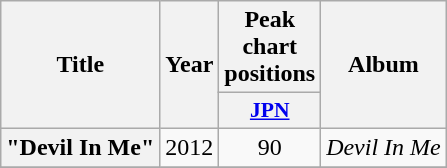<table class="wikitable plainrowheaders" style="text-align:center;">
<tr>
<th scope="col" rowspan="2">Title</th>
<th scope="col" rowspan="2">Year</th>
<th scope="col" colspan="1">Peak chart positions</th>
<th scope="col" rowspan="2">Album</th>
</tr>
<tr>
<th scope="col" style="width:3em;font-size:90%;"><a href='#'>JPN</a><br></th>
</tr>
<tr>
<th scope="row">"Devil In Me"</th>
<td>2012</td>
<td>90</td>
<td rowspan="1"><em>Devil In Me</em></td>
</tr>
<tr>
</tr>
</table>
